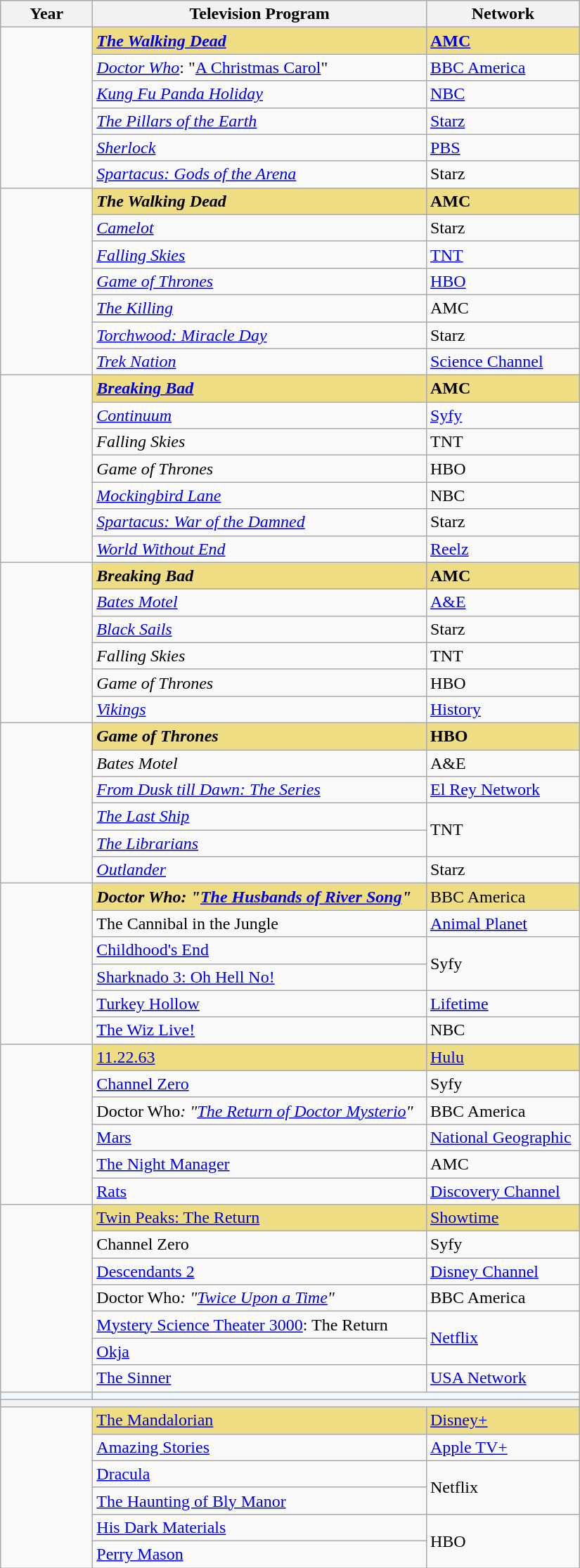<table class="wikitable" width="550px" border="1" cellpadding="5" cellspacing="0" align="centre">
<tr>
<th width="80px">Year</th>
<th>Television Program</th>
<th>Network</th>
</tr>
<tr>
<td rowspan="6"></td>
<td style="background:#EEDD82"><strong><em><a href='#'>The Walking Dead</a></em></strong></td>
<td style="background:#EEDD82"><strong><a href='#'>AMC</a></strong></td>
</tr>
<tr>
<td><em><a href='#'>Doctor Who</a></em>: "<a href='#'>A Christmas Carol</a>"</td>
<td><a href='#'>BBC America</a></td>
</tr>
<tr>
<td><em><a href='#'>Kung Fu Panda Holiday</a></em></td>
<td><a href='#'>NBC</a></td>
</tr>
<tr>
<td><em><a href='#'>The Pillars of the Earth</a></em></td>
<td><a href='#'>Starz</a></td>
</tr>
<tr>
<td><em><a href='#'>Sherlock</a></em></td>
<td><a href='#'>PBS</a></td>
</tr>
<tr>
<td><em><a href='#'>Spartacus: Gods of the Arena</a></em></td>
<td>Starz</td>
</tr>
<tr>
<td rowspan="7"></td>
<td style="background:#EEDD82"><strong><em>The Walking Dead</em></strong></td>
<td style="background:#EEDD82"><strong>AMC</strong></td>
</tr>
<tr>
<td><em><a href='#'>Camelot</a></em></td>
<td>Starz</td>
</tr>
<tr>
<td><em><a href='#'>Falling Skies</a></em></td>
<td><a href='#'>TNT</a></td>
</tr>
<tr>
<td><em><a href='#'>Game of Thrones</a></em></td>
<td><a href='#'>HBO</a></td>
</tr>
<tr>
<td><em><a href='#'>The Killing</a></em></td>
<td>AMC</td>
</tr>
<tr>
<td><em><a href='#'>Torchwood: Miracle Day</a></em></td>
<td>Starz</td>
</tr>
<tr>
<td><em><a href='#'>Trek Nation</a></em></td>
<td><a href='#'>Science Channel</a></td>
</tr>
<tr>
<td rowspan="7"></td>
<td style="background:#EEDD82"><strong><em><a href='#'>Breaking Bad</a></em></strong></td>
<td style="background:#EEDD82"><strong>AMC</strong></td>
</tr>
<tr>
<td><em><a href='#'>Continuum</a></em></td>
<td><a href='#'>Syfy</a></td>
</tr>
<tr>
<td><em>Falling Skies</em></td>
<td>TNT</td>
</tr>
<tr>
<td><em>Game of Thrones</em></td>
<td>HBO</td>
</tr>
<tr>
<td><em><a href='#'>Mockingbird Lane</a></em></td>
<td>NBC</td>
</tr>
<tr>
<td><em><a href='#'>Spartacus: War of the Damned</a></em></td>
<td>Starz</td>
</tr>
<tr>
<td><em><a href='#'>World Without End</a></em></td>
<td><a href='#'>Reelz</a></td>
</tr>
<tr>
<td rowspan="6"></td>
<td style="background:#EEDD82"><strong><em>Breaking Bad</em></strong></td>
<td style="background:#EEDD82"><strong>AMC</strong></td>
</tr>
<tr>
<td><em><a href='#'>Bates Motel</a></em></td>
<td><a href='#'>A&E</a></td>
</tr>
<tr>
<td><em><a href='#'>Black Sails</a></em></td>
<td>Starz</td>
</tr>
<tr>
<td><em>Falling Skies</em></td>
<td>TNT</td>
</tr>
<tr>
<td><em>Game of Thrones</em></td>
<td>HBO</td>
</tr>
<tr>
<td><em><a href='#'>Vikings</a></em></td>
<td><a href='#'>History</a></td>
</tr>
<tr>
<td rowspan="6"></td>
<td style="background:#EEDD82"><strong><em>Game of Thrones</em></strong></td>
<td style="background:#EEDD82"><strong>HBO</strong></td>
</tr>
<tr>
<td><em>Bates Motel</em></td>
<td>A&E</td>
</tr>
<tr>
<td><em><a href='#'>From Dusk till Dawn: The Series</a></em></td>
<td><a href='#'>El Rey Network</a></td>
</tr>
<tr>
<td><em><a href='#'>The Last Ship</a></em></td>
<td rowspan="2">TNT</td>
</tr>
<tr>
<td><em><a href='#'>The Librarians</a></em></td>
</tr>
<tr>
<td><em><a href='#'>Outlander</a></em></td>
<td>Starz</td>
</tr>
<tr>
<td rowspan="6"></td>
<td style="background:#EEDD82"><strong><em>Doctor Who<em>: "<a href='#'>The Husbands of River Song</a>"<strong></td>
<td style="background:#EEDD82"></strong>BBC America<strong></td>
</tr>
<tr>
<td></em>The Cannibal in the Jungle<em></td>
<td><a href='#'>Animal Planet</a></td>
</tr>
<tr>
<td></em><a href='#'>Childhood's End</a><em></td>
<td rowspan="2">Syfy</td>
</tr>
<tr>
<td></em><a href='#'>Sharknado 3: Oh Hell No!</a><em></td>
</tr>
<tr>
<td></em><a href='#'>Turkey Hollow</a><em></td>
<td><a href='#'>Lifetime</a></td>
</tr>
<tr>
<td></em><a href='#'>The Wiz Live!</a><em></td>
<td>NBC</td>
</tr>
<tr>
<td rowspan="6"></td>
<td style="background:#EEDD82"></em></strong><a href='#'>11.22.63</a><strong><em></td>
<td style="background:#EEDD82"></strong><a href='#'>Hulu</a><strong></td>
</tr>
<tr>
<td></em><a href='#'>Channel Zero</a><em></td>
<td>Syfy</td>
</tr>
<tr>
<td></em>Doctor Who<em>: "<a href='#'>The Return of Doctor Mysterio</a>"</td>
<td>BBC America</td>
</tr>
<tr>
<td></em><a href='#'>Mars</a><em></td>
<td><a href='#'>National Geographic</a></td>
</tr>
<tr>
<td></em><a href='#'>The Night Manager</a><em></td>
<td>AMC</td>
</tr>
<tr>
<td></em><a href='#'>Rats</a><em></td>
<td><a href='#'>Discovery Channel</a></td>
</tr>
<tr>
<td rowspan="7"></td>
<td style="background:#EEDD82"></em></strong><a href='#'>Twin Peaks: The Return</a><strong><em></td>
<td style="background:#EEDD82"></strong><a href='#'>Showtime</a><strong></td>
</tr>
<tr>
<td></em>Channel Zero<em></td>
<td>Syfy</td>
</tr>
<tr>
<td></em><a href='#'>Descendants 2</a><em></td>
<td><a href='#'>Disney Channel</a></td>
</tr>
<tr>
<td></em>Doctor Who<em>: "<a href='#'>Twice Upon a Time</a>"</td>
<td>BBC America</td>
</tr>
<tr>
<td></em><a href='#'>Mystery Science Theater 3000</a>: The Return<em></td>
<td rowspan="2"><a href='#'>Netflix</a></td>
</tr>
<tr>
<td></em><a href='#'>Okja</a><em></td>
</tr>
<tr>
<td></em><a href='#'>The Sinner</a><em></td>
<td><a href='#'>USA Network</a></td>
</tr>
<tr>
<td style="background:#F0F8FF"></td>
<td colspan="2" style="background:#F0F8FF"></td>
</tr>
<tr>
<th colspan="3"></th>
</tr>
<tr>
<td rowspan="6"></td>
<td style="background:#EEDD82"></em></strong><a href='#'>The Mandalorian</a><strong><em></td>
<td style="background:#EEDD82"></strong><a href='#'>Disney+</a><strong></td>
</tr>
<tr>
<td></em><a href='#'>Amazing Stories</a><em></td>
<td><a href='#'>Apple TV+</a></td>
</tr>
<tr>
<td></em><a href='#'>Dracula</a><em></td>
<td rowspan="2">Netflix</td>
</tr>
<tr>
<td></em><a href='#'>The Haunting of Bly Manor</a><em></td>
</tr>
<tr>
<td></em><a href='#'>His Dark Materials</a><em></td>
<td rowspan="2">HBO</td>
</tr>
<tr>
<td></em><a href='#'>Perry Mason</a><em></td>
</tr>
</table>
